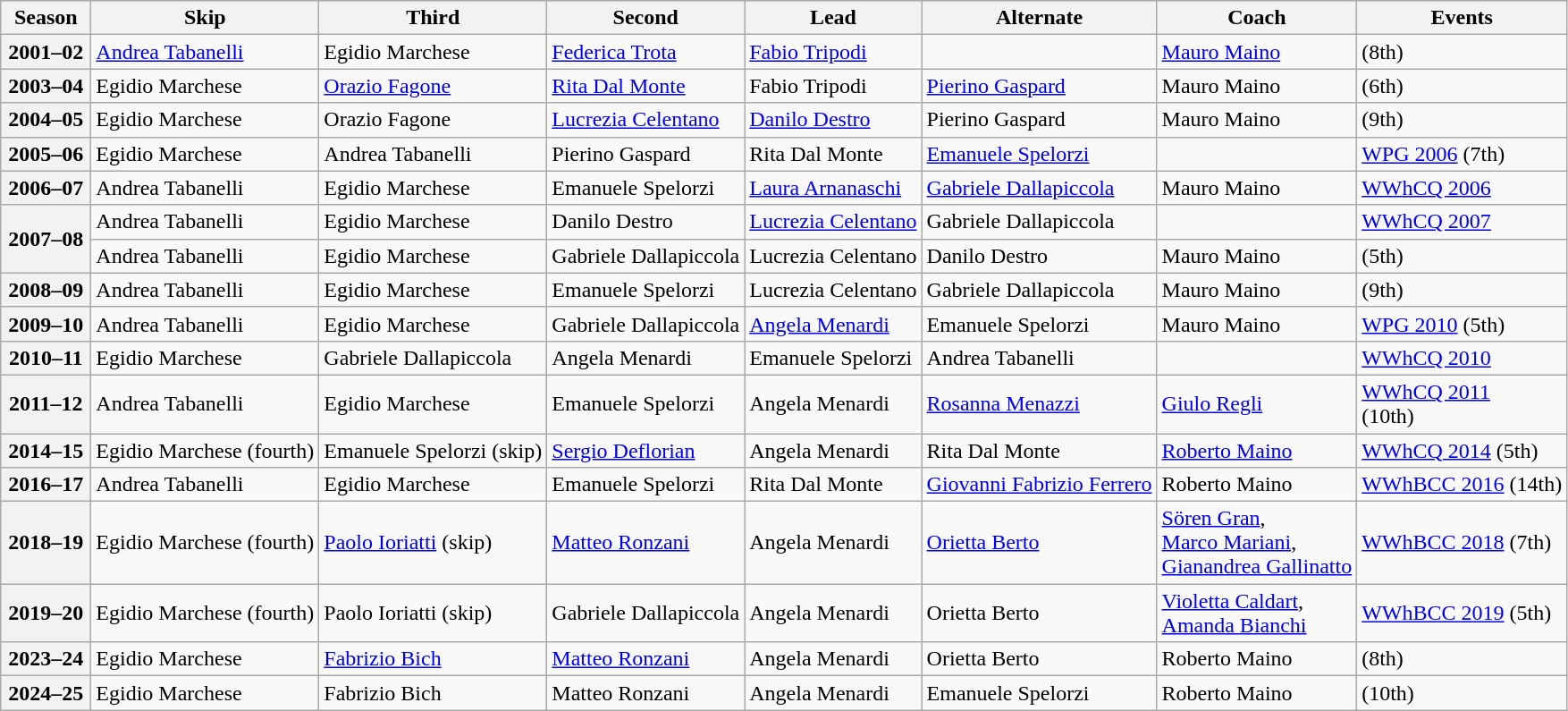<table class="wikitable">
<tr>
<th scope="col" width=60>Season</th>
<th scope="col">Skip</th>
<th scope="col">Third</th>
<th scope="col">Second</th>
<th scope="col">Lead</th>
<th scope="col">Alternate</th>
<th scope="col">Coach</th>
<th scope="col">Events</th>
</tr>
<tr>
<th scope="row">2001–02</th>
<td><a href='#'>Andrea Tabanelli</a></td>
<td>Egidio Marchese</td>
<td><a href='#'>Federica Trota</a></td>
<td><a href='#'>Fabio Tripodi</a></td>
<td></td>
<td><a href='#'>Mauro Maino</a></td>
<td> (8th)</td>
</tr>
<tr>
<th scope="row">2003–04</th>
<td>Egidio Marchese</td>
<td><a href='#'>Orazio Fagone</a></td>
<td><a href='#'>Rita Dal Monte</a></td>
<td>Fabio Tripodi</td>
<td><a href='#'>Pierino Gaspard</a></td>
<td>Mauro Maino</td>
<td> (6th)</td>
</tr>
<tr>
<th scope="row">2004–05</th>
<td>Egidio Marchese</td>
<td>Orazio Fagone</td>
<td><a href='#'>Lucrezia Celentano</a></td>
<td><a href='#'>Danilo Destro</a></td>
<td>Pierino Gaspard</td>
<td>Mauro Maino</td>
<td> (9th)</td>
</tr>
<tr>
<th scope="row">2005–06</th>
<td>Egidio Marchese</td>
<td>Andrea Tabanelli</td>
<td>Pierino Gaspard</td>
<td>Rita Dal Monte</td>
<td><a href='#'>Emanuele Spelorzi</a></td>
<td></td>
<td><a href='#'>WPG 2006</a> (7th)</td>
</tr>
<tr>
<th scope="row">2006–07</th>
<td>Andrea Tabanelli</td>
<td>Egidio Marchese</td>
<td>Emanuele Spelorzi</td>
<td><a href='#'>Laura Arnanaschi</a></td>
<td><a href='#'>Gabriele Dallapiccola</a></td>
<td>Mauro Maino</td>
<td><a href='#'>WWhCQ 2006</a> </td>
</tr>
<tr>
<th scope="row" rowspan=2>2007–08</th>
<td>Andrea Tabanelli</td>
<td>Egidio Marchese</td>
<td>Danilo Destro</td>
<td><a href='#'>Lucrezia Celentano</a></td>
<td>Gabriele Dallapiccola</td>
<td></td>
<td><a href='#'>WWhCQ 2007</a> </td>
</tr>
<tr>
<td>Andrea Tabanelli</td>
<td>Egidio Marchese</td>
<td>Gabriele Dallapiccola</td>
<td>Lucrezia Celentano</td>
<td>Danilo Destro</td>
<td>Mauro Maino</td>
<td> (5th)</td>
</tr>
<tr>
<th scope="row">2008–09</th>
<td>Andrea Tabanelli</td>
<td>Egidio Marchese</td>
<td>Emanuele Spelorzi</td>
<td>Lucrezia Celentano</td>
<td>Gabriele Dallapiccola</td>
<td>Mauro Maino</td>
<td> (9th)</td>
</tr>
<tr>
<th scope="row">2009–10</th>
<td>Andrea Tabanelli</td>
<td>Egidio Marchese</td>
<td>Gabriele Dallapiccola</td>
<td><a href='#'>Angela Menardi</a></td>
<td>Emanuele Spelorzi</td>
<td>Mauro Maino</td>
<td><a href='#'>WPG 2010</a> (5th)</td>
</tr>
<tr>
<th scope="row">2010–11</th>
<td>Egidio Marchese</td>
<td>Gabriele Dallapiccola</td>
<td>Angela Menardi</td>
<td>Emanuele Spelorzi</td>
<td>Andrea Tabanelli</td>
<td></td>
<td><a href='#'>WWhCQ 2010</a> </td>
</tr>
<tr>
<th scope="row">2011–12</th>
<td>Andrea Tabanelli</td>
<td>Egidio Marchese</td>
<td>Emanuele Spelorzi</td>
<td>Angela Menardi</td>
<td><a href='#'>Rosanna Menazzi</a></td>
<td><a href='#'>Giulo Regli</a></td>
<td><a href='#'>WWhCQ 2011</a> <br> (10th)</td>
</tr>
<tr>
<th scope="row">2014–15</th>
<td>Egidio Marchese (fourth)</td>
<td>Emanuele Spelorzi (skip)</td>
<td><a href='#'>Sergio Deflorian</a></td>
<td>Angela Menardi</td>
<td>Rita Dal Monte</td>
<td><a href='#'>Roberto Maino</a></td>
<td><a href='#'>WWhCQ 2014</a> (5th)</td>
</tr>
<tr>
<th scope="row">2016–17</th>
<td>Andrea Tabanelli</td>
<td>Egidio Marchese</td>
<td>Emanuele Spelorzi</td>
<td>Rita Dal Monte</td>
<td><a href='#'>Giovanni Fabrizio Ferrero</a></td>
<td>Roberto Maino</td>
<td><a href='#'>WWhBCC 2016</a> (14th)</td>
</tr>
<tr>
<th scope="row">2018–19</th>
<td>Egidio Marchese (fourth)</td>
<td><a href='#'>Paolo Ioriatti</a> (skip)</td>
<td><a href='#'>Matteo Ronzani</a></td>
<td>Angela Menardi</td>
<td><a href='#'>Orietta Berto</a></td>
<td><a href='#'>Sören Gran</a>,<br><a href='#'>Marco Mariani</a>,<br><a href='#'>Gianandrea Gallinatto</a></td>
<td><a href='#'>WWhBCC 2018</a> (7th)</td>
</tr>
<tr>
<th scope="row">2019–20</th>
<td>Egidio Marchese (fourth)</td>
<td>Paolo Ioriatti (skip)</td>
<td>Gabriele Dallapiccola</td>
<td>Angela Menardi</td>
<td>Orietta Berto</td>
<td><a href='#'>Violetta Caldart</a>,<br><a href='#'>Amanda Bianchi</a></td>
<td><a href='#'>WWhBCC 2019</a> (5th)</td>
</tr>
<tr>
<th scope="row">2023–24</th>
<td>Egidio Marchese</td>
<td><a href='#'>Fabrizio Bich</a></td>
<td><a href='#'>Matteo Ronzani</a></td>
<td>Angela Menardi</td>
<td>Orietta Berto</td>
<td>Roberto Maino</td>
<td> (8th)</td>
</tr>
<tr>
<th scope="row">2024–25</th>
<td>Egidio Marchese</td>
<td>Fabrizio Bich</td>
<td>Matteo Ronzani</td>
<td>Angela Menardi</td>
<td>Emanuele Spelorzi</td>
<td>Roberto Maino</td>
<td> (10th)</td>
</tr>
</table>
